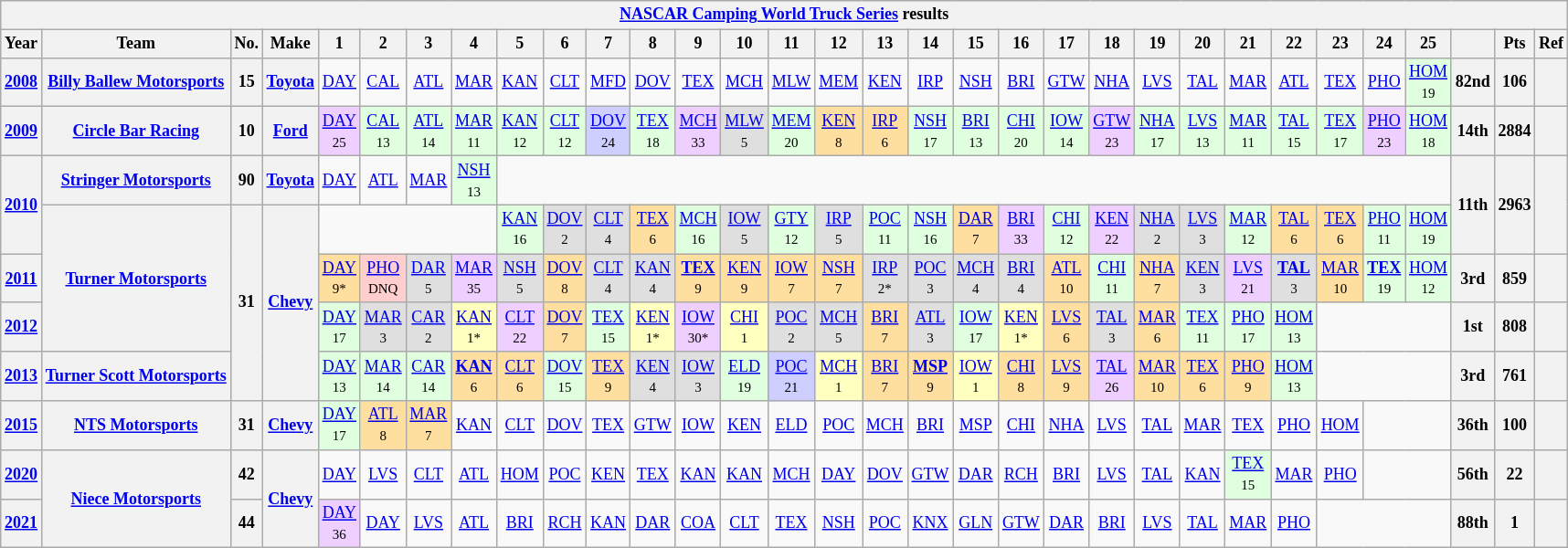<table class="wikitable" style="text-align:center; font-size:75%">
<tr>
<th colspan=45><a href='#'>NASCAR Camping World Truck Series</a> results</th>
</tr>
<tr>
<th>Year</th>
<th>Team</th>
<th>No.</th>
<th>Make</th>
<th>1</th>
<th>2</th>
<th>3</th>
<th>4</th>
<th>5</th>
<th>6</th>
<th>7</th>
<th>8</th>
<th>9</th>
<th>10</th>
<th>11</th>
<th>12</th>
<th>13</th>
<th>14</th>
<th>15</th>
<th>16</th>
<th>17</th>
<th>18</th>
<th>19</th>
<th>20</th>
<th>21</th>
<th>22</th>
<th>23</th>
<th>24</th>
<th>25</th>
<th></th>
<th>Pts</th>
<th>Ref</th>
</tr>
<tr>
<th><a href='#'>2008</a></th>
<th><a href='#'>Billy Ballew Motorsports</a></th>
<th>15</th>
<th><a href='#'>Toyota</a></th>
<td><a href='#'>DAY</a></td>
<td><a href='#'>CAL</a></td>
<td><a href='#'>ATL</a></td>
<td><a href='#'>MAR</a></td>
<td><a href='#'>KAN</a></td>
<td><a href='#'>CLT</a></td>
<td><a href='#'>MFD</a></td>
<td><a href='#'>DOV</a></td>
<td><a href='#'>TEX</a></td>
<td><a href='#'>MCH</a></td>
<td><a href='#'>MLW</a></td>
<td><a href='#'>MEM</a></td>
<td><a href='#'>KEN</a></td>
<td><a href='#'>IRP</a></td>
<td><a href='#'>NSH</a></td>
<td><a href='#'>BRI</a></td>
<td><a href='#'>GTW</a></td>
<td><a href='#'>NHA</a></td>
<td><a href='#'>LVS</a></td>
<td><a href='#'>TAL</a></td>
<td><a href='#'>MAR</a></td>
<td><a href='#'>ATL</a></td>
<td><a href='#'>TEX</a></td>
<td><a href='#'>PHO</a></td>
<td style="background:#DFFFDF;"><a href='#'>HOM</a><br><small>19</small></td>
<th>82nd</th>
<th>106</th>
<th></th>
</tr>
<tr>
<th><a href='#'>2009</a></th>
<th><a href='#'>Circle Bar Racing</a></th>
<th>10</th>
<th><a href='#'>Ford</a></th>
<td style="background:#EFCFFF;"><a href='#'>DAY</a><br><small>25</small></td>
<td style="background:#DFFFDF;"><a href='#'>CAL</a><br><small>13</small></td>
<td style="background:#DFFFDF;"><a href='#'>ATL</a><br><small>14</small></td>
<td style="background:#DFFFDF;"><a href='#'>MAR</a><br><small>11</small></td>
<td style="background:#DFFFDF;"><a href='#'>KAN</a><br><small>12</small></td>
<td style="background:#DFFFDF;"><a href='#'>CLT</a><br><small>12</small></td>
<td style="background:#CFCFFF;"><a href='#'>DOV</a><br><small>24</small></td>
<td style="background:#DFFFDF;"><a href='#'>TEX</a><br><small>18</small></td>
<td style="background:#EFCFFF;"><a href='#'>MCH</a><br><small>33</small></td>
<td style="background:#DFDFDF;"><a href='#'>MLW</a><br><small>5</small></td>
<td style="background:#DFFFDF;"><a href='#'>MEM</a><br><small>20</small></td>
<td style="background:#FFDF9F;"><a href='#'>KEN</a><br><small>8</small></td>
<td style="background:#FFDF9F;"><a href='#'>IRP</a><br><small>6</small></td>
<td style="background:#DFFFDF;"><a href='#'>NSH</a><br><small>17</small></td>
<td style="background:#DFFFDF;"><a href='#'>BRI</a><br><small>13</small></td>
<td style="background:#DFFFDF;"><a href='#'>CHI</a><br><small>20</small></td>
<td style="background:#DFFFDF;"><a href='#'>IOW</a><br><small>14</small></td>
<td style="background:#EFCFFF;"><a href='#'>GTW</a><br><small>23</small></td>
<td style="background:#DFFFDF;"><a href='#'>NHA</a><br><small>17</small></td>
<td style="background:#DFFFDF;"><a href='#'>LVS</a><br><small>13</small></td>
<td style="background:#DFFFDF;"><a href='#'>MAR</a><br><small>11</small></td>
<td style="background:#DFFFDF;"><a href='#'>TAL</a><br><small>15</small></td>
<td style="background:#DFFFDF;"><a href='#'>TEX</a><br><small>17</small></td>
<td style="background:#EFCFFF;"><a href='#'>PHO</a><br><small>23</small></td>
<td style="background:#DFFFDF;"><a href='#'>HOM</a><br><small>18</small></td>
<th>14th</th>
<th>2884</th>
<th></th>
</tr>
<tr>
<th rowspan=2><a href='#'>2010</a></th>
<th><a href='#'>Stringer Motorsports</a></th>
<th>90</th>
<th><a href='#'>Toyota</a></th>
<td><a href='#'>DAY</a></td>
<td><a href='#'>ATL</a></td>
<td><a href='#'>MAR</a></td>
<td style="background:#DFFFDF;"><a href='#'>NSH</a><br><small>13</small></td>
<td colspan=21></td>
<th rowspan=2>11th</th>
<th rowspan=2>2963</th>
<th rowspan=2></th>
</tr>
<tr>
<th rowspan=3><a href='#'>Turner Motorsports</a></th>
<th rowspan=4>31</th>
<th rowspan=4><a href='#'>Chevy</a></th>
<td colspan=4></td>
<td style="background:#DFFFDF;"><a href='#'>KAN</a><br><small>16</small></td>
<td style="background:#DFDFDF;"><a href='#'>DOV</a><br><small>2</small></td>
<td style="background:#DFDFDF;"><a href='#'>CLT</a><br><small>4</small></td>
<td style="background:#FFDF9F;"><a href='#'>TEX</a><br><small>6</small></td>
<td style="background:#DFFFDF;"><a href='#'>MCH</a><br><small>16</small></td>
<td style="background:#DFDFDF;"><a href='#'>IOW</a><br><small>5</small></td>
<td style="background:#DFFFDF;"><a href='#'>GTY</a><br><small>12</small></td>
<td style="background:#DFDFDF;"><a href='#'>IRP</a><br><small>5</small></td>
<td style="background:#DFFFDF;"><a href='#'>POC</a><br><small>11</small></td>
<td style="background:#DFFFDF;"><a href='#'>NSH</a><br><small>16</small></td>
<td style="background:#FFDF9F;"><a href='#'>DAR</a><br><small>7</small></td>
<td style="background:#EFCFFF;"><a href='#'>BRI</a><br><small>33</small></td>
<td style="background:#DFFFDF;"><a href='#'>CHI</a><br><small>12</small></td>
<td style="background:#EFCFFF;"><a href='#'>KEN</a><br><small>22</small></td>
<td style="background:#DFDFDF;"><a href='#'>NHA</a><br><small>2</small></td>
<td style="background:#DFDFDF;"><a href='#'>LVS</a><br><small>3</small></td>
<td style="background:#DFFFDF;"><a href='#'>MAR</a><br><small>12</small></td>
<td style="background:#FFDF9F;"><a href='#'>TAL</a><br><small>6</small></td>
<td style="background:#FFDF9F;"><a href='#'>TEX</a><br><small>6</small></td>
<td style="background:#DFFFDF;"><a href='#'>PHO</a><br><small>11</small></td>
<td style="background:#DFFFDF;"><a href='#'>HOM</a><br><small>19</small></td>
</tr>
<tr>
<th><a href='#'>2011</a></th>
<td style="background:#FFDF9F;"><a href='#'>DAY</a><br><small>9*</small></td>
<td style="background:#FFCFCF;"><a href='#'>PHO</a><br><small>DNQ</small></td>
<td style="background:#DFDFDF;"><a href='#'>DAR</a><br><small>5</small></td>
<td style="background:#EFCFFF;"><a href='#'>MAR</a><br><small>35</small></td>
<td style="background:#DFDFDF;"><a href='#'>NSH</a><br><small>5</small></td>
<td style="background:#FFDF9F;"><a href='#'>DOV</a><br><small>8</small></td>
<td style="background:#DFDFDF;"><a href='#'>CLT</a><br><small>4</small></td>
<td style="background:#DFDFDF;"><a href='#'>KAN</a><br><small>4</small></td>
<td style="background:#FFDF9F;"><strong><a href='#'>TEX</a></strong><br><small>9</small></td>
<td style="background:#FFDF9F;"><a href='#'>KEN</a><br><small>9</small></td>
<td style="background:#FFDF9F;"><a href='#'>IOW</a><br><small>7</small></td>
<td style="background:#FFDF9F;"><a href='#'>NSH</a><br><small>7</small></td>
<td style="background:#DFDFDF;"><a href='#'>IRP</a><br><small>2*</small></td>
<td style="background:#DFDFDF;"><a href='#'>POC</a><br><small>3</small></td>
<td style="background:#DFDFDF;"><a href='#'>MCH</a><br><small>4</small></td>
<td style="background:#DFDFDF;"><a href='#'>BRI</a><br><small>4</small></td>
<td style="background:#FFDF9F;"><a href='#'>ATL</a><br><small>10</small></td>
<td style="background:#DFFFDF;"><a href='#'>CHI</a><br><small>11</small></td>
<td style="background:#FFDF9F;"><a href='#'>NHA</a><br><small>7</small></td>
<td style="background:#DFDFDF;"><a href='#'>KEN</a><br><small>3</small></td>
<td style="background:#EFCFFF;"><a href='#'>LVS</a><br><small>21</small></td>
<td style="background:#DFDFDF;"><strong><a href='#'>TAL</a></strong><br><small>3</small></td>
<td style="background:#FFDF9F;"><a href='#'>MAR</a><br><small>10</small></td>
<td style="background:#DFFFDF;"><strong><a href='#'>TEX</a></strong><br><small>19</small></td>
<td style="background:#DFFFDF;"><a href='#'>HOM</a><br><small>12</small></td>
<th>3rd</th>
<th>859</th>
<th></th>
</tr>
<tr>
<th><a href='#'>2012</a></th>
<td style="background:#DFFFDF;"><a href='#'>DAY</a><br><small>17</small></td>
<td style="background:#DFDFDF;"><a href='#'>MAR</a><br><small>3</small></td>
<td style="background:#DFDFDF;"><a href='#'>CAR</a><br><small>2</small></td>
<td style="background:#FFFFBF;"><a href='#'>KAN</a><br><small>1*</small></td>
<td style="background:#EFCFFF;"><a href='#'>CLT</a><br><small>22</small></td>
<td style="background:#FFDF9F;"><a href='#'>DOV</a><br><small>7</small></td>
<td style="background:#DFFFDF;"><a href='#'>TEX</a><br><small>15</small></td>
<td style="background:#FFFFBF;"><a href='#'>KEN</a><br><small>1*</small></td>
<td style="background:#EFCFFF;"><a href='#'>IOW</a><br><small>30*</small></td>
<td style="background:#FFFFBF;"><a href='#'>CHI</a><br><small>1</small></td>
<td style="background:#DFDFDF;"><a href='#'>POC</a><br><small>2</small></td>
<td style="background:#DFDFDF;"><a href='#'>MCH</a><br><small>5</small></td>
<td style="background:#FFDF9F;"><a href='#'>BRI</a><br><small>7</small></td>
<td style="background:#DFDFDF;"><a href='#'>ATL</a><br><small>3</small></td>
<td style="background:#DFFFDF;"><a href='#'>IOW</a><br><small>17</small></td>
<td style="background:#FFFFBF;"><a href='#'>KEN</a><br><small>1*</small></td>
<td style="background:#FFDF9F;"><a href='#'>LVS</a><br><small>6</small></td>
<td style="background:#DFDFDF;"><a href='#'>TAL</a><br><small>3</small></td>
<td style="background:#FFDF9F;"><a href='#'>MAR</a><br><small>6</small></td>
<td style="background:#DFFFDF;"><a href='#'>TEX</a><br><small>11</small></td>
<td style="background:#DFFFDF;"><a href='#'>PHO</a><br><small>17</small></td>
<td style="background:#DFFFDF;"><a href='#'>HOM</a><br><small>13</small></td>
<td colspan=3></td>
<th>1st</th>
<th>808</th>
<th></th>
</tr>
<tr>
<th><a href='#'>2013</a></th>
<th><a href='#'>Turner Scott Motorsports</a></th>
<td style="background:#DFFFDF;"><a href='#'>DAY</a><br><small>13</small></td>
<td style="background:#DFFFDF;"><a href='#'>MAR</a><br><small>14</small></td>
<td style="background:#DFFFDF;"><a href='#'>CAR</a><br><small>14</small></td>
<td style="background:#FFDF9F;"><strong><a href='#'>KAN</a></strong><br><small>6</small></td>
<td style="background:#FFDF9F;"><a href='#'>CLT</a><br><small>6</small></td>
<td style="background:#DFFFDF;"><a href='#'>DOV</a><br><small>15</small></td>
<td style="background:#FFDF9F;"><a href='#'>TEX</a><br><small>9</small></td>
<td style="background:#DFDFDF;"><a href='#'>KEN</a><br><small>4</small></td>
<td style="background:#DFDFDF;"><a href='#'>IOW</a><br><small>3</small></td>
<td style="background:#DFFFDF;"><a href='#'>ELD</a><br><small>19</small></td>
<td style="background:#CFCFFF;"><a href='#'>POC</a><br><small>21</small></td>
<td style="background:#FFFFBF;"><a href='#'>MCH</a><br><small>1</small></td>
<td style="background:#FFDF9F;"><a href='#'>BRI</a><br><small>7</small></td>
<td style="background:#FFDF9F;"><strong><a href='#'>MSP</a></strong><br><small>9</small></td>
<td style="background:#FFFFBF;"><a href='#'>IOW</a><br><small>1</small></td>
<td style="background:#FFDF9F;"><a href='#'>CHI</a><br><small>8</small></td>
<td style="background:#FFDF9F;"><a href='#'>LVS</a><br><small>9</small></td>
<td style="background:#EFCFFF;"><a href='#'>TAL</a><br><small>26</small></td>
<td style="background:#FFDF9F;"><a href='#'>MAR</a><br><small>10</small></td>
<td style="background:#FFDF9F;"><a href='#'>TEX</a><br><small>6</small></td>
<td style="background:#FFDF9F;"><a href='#'>PHO</a><br><small>9</small></td>
<td style="background:#DFFFDF;"><a href='#'>HOM</a><br><small>13</small></td>
<td colspan=3></td>
<th>3rd</th>
<th>761</th>
<th></th>
</tr>
<tr>
<th><a href='#'>2015</a></th>
<th><a href='#'>NTS Motorsports</a></th>
<th>31</th>
<th><a href='#'>Chevy</a></th>
<td style="background:#DFFFDF;"><a href='#'>DAY</a><br><small>17</small></td>
<td style="background:#FFDF9F;"><a href='#'>ATL</a><br><small>8</small></td>
<td style="background:#FFDF9F;"><a href='#'>MAR</a><br><small>7</small></td>
<td><a href='#'>KAN</a></td>
<td><a href='#'>CLT</a></td>
<td><a href='#'>DOV</a></td>
<td><a href='#'>TEX</a></td>
<td><a href='#'>GTW</a></td>
<td><a href='#'>IOW</a></td>
<td><a href='#'>KEN</a></td>
<td><a href='#'>ELD</a></td>
<td><a href='#'>POC</a></td>
<td><a href='#'>MCH</a></td>
<td><a href='#'>BRI</a></td>
<td><a href='#'>MSP</a></td>
<td><a href='#'>CHI</a></td>
<td><a href='#'>NHA</a></td>
<td><a href='#'>LVS</a></td>
<td><a href='#'>TAL</a></td>
<td><a href='#'>MAR</a></td>
<td><a href='#'>TEX</a></td>
<td><a href='#'>PHO</a></td>
<td><a href='#'>HOM</a></td>
<td colspan=2></td>
<th>36th</th>
<th>100</th>
<th></th>
</tr>
<tr>
<th><a href='#'>2020</a></th>
<th rowspan=2><a href='#'>Niece Motorsports</a></th>
<th>42</th>
<th rowspan=2><a href='#'>Chevy</a></th>
<td><a href='#'>DAY</a></td>
<td><a href='#'>LVS</a></td>
<td><a href='#'>CLT</a></td>
<td><a href='#'>ATL</a></td>
<td><a href='#'>HOM</a></td>
<td><a href='#'>POC</a></td>
<td><a href='#'>KEN</a></td>
<td><a href='#'>TEX</a></td>
<td><a href='#'>KAN</a></td>
<td><a href='#'>KAN</a></td>
<td><a href='#'>MCH</a></td>
<td><a href='#'>DAY</a></td>
<td><a href='#'>DOV</a></td>
<td><a href='#'>GTW</a></td>
<td><a href='#'>DAR</a></td>
<td><a href='#'>RCH</a></td>
<td><a href='#'>BRI</a></td>
<td><a href='#'>LVS</a></td>
<td><a href='#'>TAL</a></td>
<td><a href='#'>KAN</a></td>
<td style="background:#DFFFDF;"><a href='#'>TEX</a><br><small>15</small></td>
<td><a href='#'>MAR</a></td>
<td><a href='#'>PHO</a></td>
<td colspan=2></td>
<th>56th</th>
<th>22</th>
<th></th>
</tr>
<tr>
<th><a href='#'>2021</a></th>
<th>44</th>
<td style="background:#EFCFFF;"><a href='#'>DAY</a><br><small>36</small></td>
<td><a href='#'>DAY</a></td>
<td><a href='#'>LVS</a></td>
<td><a href='#'>ATL</a></td>
<td><a href='#'>BRI</a></td>
<td><a href='#'>RCH</a></td>
<td><a href='#'>KAN</a></td>
<td><a href='#'>DAR</a></td>
<td><a href='#'>COA</a></td>
<td><a href='#'>CLT</a></td>
<td><a href='#'>TEX</a></td>
<td><a href='#'>NSH</a></td>
<td><a href='#'>POC</a></td>
<td><a href='#'>KNX</a></td>
<td><a href='#'>GLN</a></td>
<td><a href='#'>GTW</a></td>
<td><a href='#'>DAR</a></td>
<td><a href='#'>BRI</a></td>
<td><a href='#'>LVS</a></td>
<td><a href='#'>TAL</a></td>
<td><a href='#'>MAR</a></td>
<td><a href='#'>PHO</a></td>
<td colspan=3></td>
<th>88th</th>
<th>1</th>
<th></th>
</tr>
</table>
